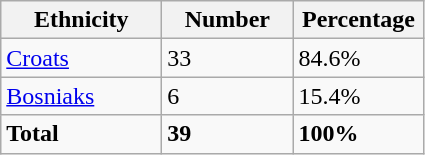<table class="wikitable">
<tr>
<th width="100px">Ethnicity</th>
<th width="80px">Number</th>
<th width="80px">Percentage</th>
</tr>
<tr>
<td><a href='#'>Croats</a></td>
<td>33</td>
<td>84.6%</td>
</tr>
<tr>
<td><a href='#'>Bosniaks</a></td>
<td>6</td>
<td>15.4%</td>
</tr>
<tr>
<td><strong>Total</strong></td>
<td><strong>39</strong></td>
<td><strong>100%</strong></td>
</tr>
</table>
